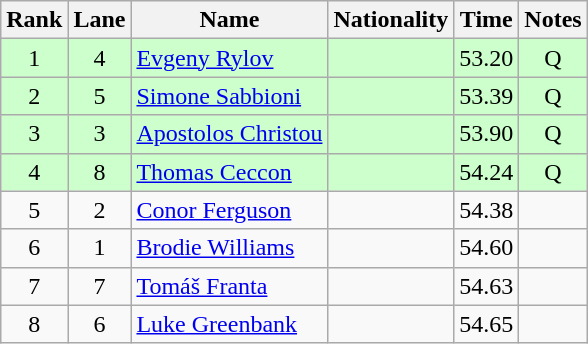<table class="wikitable sortable" style="text-align:center">
<tr>
<th>Rank</th>
<th>Lane</th>
<th>Name</th>
<th>Nationality</th>
<th>Time</th>
<th>Notes</th>
</tr>
<tr bgcolor=ccffcc>
<td>1</td>
<td>4</td>
<td align=left><a href='#'>Evgeny Rylov</a></td>
<td align=left></td>
<td>53.20</td>
<td>Q</td>
</tr>
<tr bgcolor=ccffcc>
<td>2</td>
<td>5</td>
<td align=left><a href='#'>Simone Sabbioni</a></td>
<td align=left></td>
<td>53.39</td>
<td>Q</td>
</tr>
<tr bgcolor=ccffcc>
<td>3</td>
<td>3</td>
<td align=left><a href='#'>Apostolos Christou</a></td>
<td align=left></td>
<td>53.90</td>
<td>Q</td>
</tr>
<tr bgcolor=ccffcc>
<td>4</td>
<td>8</td>
<td align=left><a href='#'>Thomas Ceccon</a></td>
<td align=left></td>
<td>54.24</td>
<td>Q</td>
</tr>
<tr>
<td>5</td>
<td>2</td>
<td align=left><a href='#'>Conor Ferguson</a></td>
<td align=left></td>
<td>54.38</td>
<td></td>
</tr>
<tr>
<td>6</td>
<td>1</td>
<td align=left><a href='#'>Brodie Williams</a></td>
<td align=left></td>
<td>54.60</td>
<td></td>
</tr>
<tr>
<td>7</td>
<td>7</td>
<td align=left><a href='#'>Tomáš Franta</a></td>
<td align=left></td>
<td>54.63</td>
<td></td>
</tr>
<tr>
<td>8</td>
<td>6</td>
<td align=left><a href='#'>Luke Greenbank</a></td>
<td align=left></td>
<td>54.65</td>
<td></td>
</tr>
</table>
